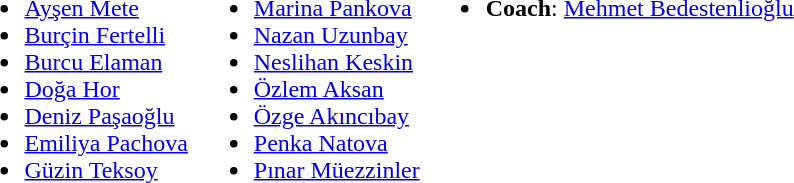<table>
<tr valign="top">
<td><br><ul><li> <a href='#'>Ayşen Mete</a></li><li> <a href='#'>Burçin Fertelli</a></li><li> <a href='#'>Burcu Elaman</a></li><li> <a href='#'>Doğa Hor</a></li><li> <a href='#'>Deniz Paşaoğlu</a></li><li> <a href='#'>Emiliya Pachova</a></li><li> <a href='#'>Güzin Teksoy</a></li></ul></td>
<td><br><ul><li> <a href='#'>Marina Pankova</a></li><li> <a href='#'>Nazan Uzunbay</a></li><li> <a href='#'>Neslihan Keskin</a></li><li> <a href='#'>Özlem Aksan</a></li><li> <a href='#'>Özge Akıncıbay</a></li><li> <a href='#'>Penka Natova</a></li><li> <a href='#'>Pınar Müezzinler</a></li></ul></td>
<td><br><ul><li><strong>Coach</strong>:  <a href='#'>Mehmet Bedestenlioğlu</a></li></ul></td>
</tr>
</table>
